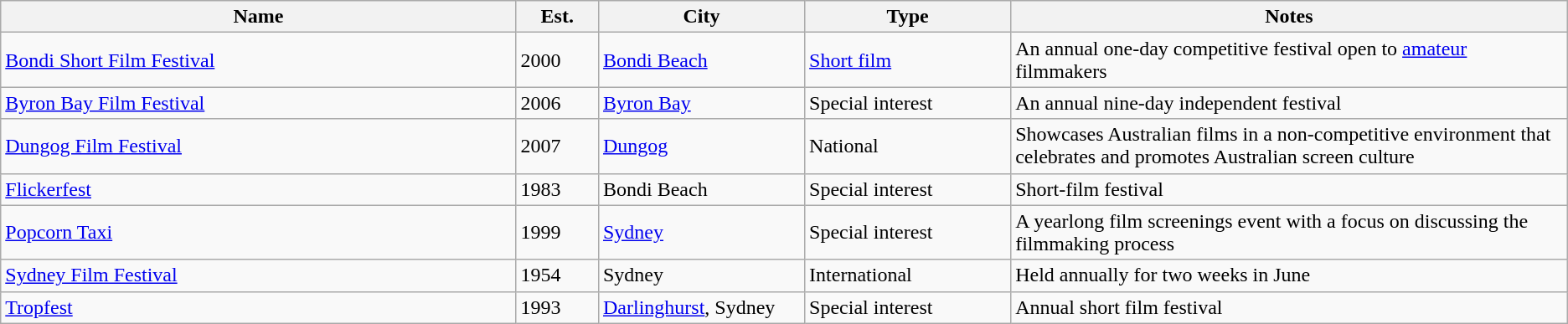<table class="wikitable">
<tr>
<th width="25%">Name</th>
<th width="4%">Est.</th>
<th width="10%">City</th>
<th width="10%">Type</th>
<th width="27%">Notes</th>
</tr>
<tr>
<td><a href='#'>Bondi Short Film Festival</a></td>
<td>2000</td>
<td><a href='#'>Bondi Beach</a></td>
<td><a href='#'>Short film</a></td>
<td>An annual one-day competitive festival open to <a href='#'>amateur</a> filmmakers</td>
</tr>
<tr>
<td><a href='#'>Byron Bay Film Festival</a></td>
<td>2006</td>
<td><a href='#'>Byron Bay</a></td>
<td>Special interest</td>
<td>An annual nine-day independent festival</td>
</tr>
<tr>
<td><a href='#'>Dungog Film Festival</a></td>
<td>2007</td>
<td><a href='#'>Dungog</a></td>
<td>National</td>
<td>Showcases Australian films in a non-competitive environment that celebrates and promotes Australian screen culture</td>
</tr>
<tr>
<td><a href='#'>Flickerfest</a></td>
<td>1983</td>
<td>Bondi Beach</td>
<td>Special interest</td>
<td>Short-film festival</td>
</tr>
<tr>
<td><a href='#'>Popcorn Taxi</a></td>
<td>1999</td>
<td><a href='#'>Sydney</a></td>
<td>Special interest</td>
<td>A yearlong film screenings event with a focus on discussing the filmmaking process</td>
</tr>
<tr>
<td><a href='#'>Sydney Film Festival</a></td>
<td>1954</td>
<td>Sydney</td>
<td>International</td>
<td>Held annually for two weeks in June</td>
</tr>
<tr>
<td><a href='#'>Tropfest</a></td>
<td>1993</td>
<td><a href='#'>Darlinghurst</a>, Sydney</td>
<td>Special interest</td>
<td>Annual short film festival</td>
</tr>
</table>
